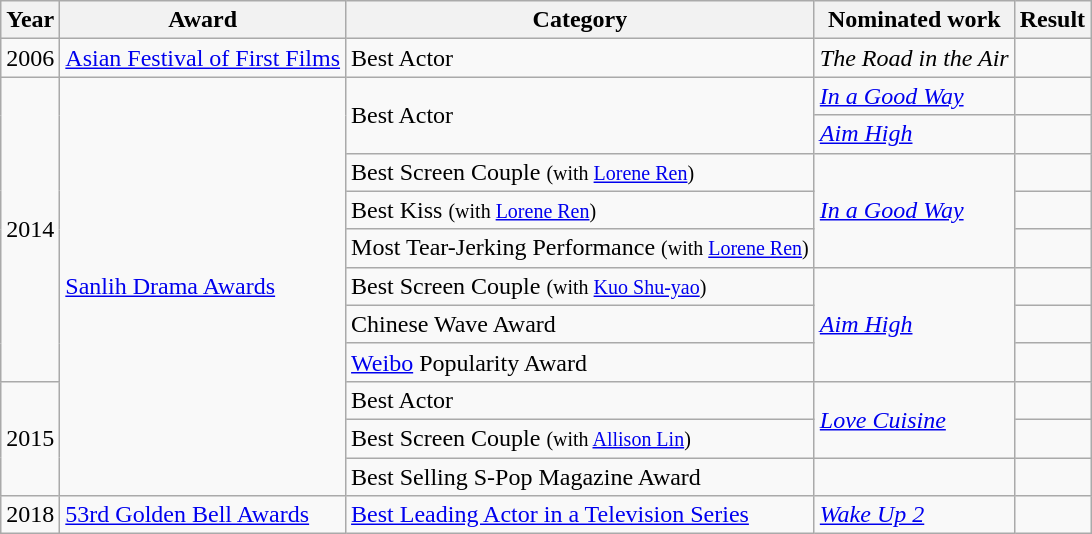<table class="wikitable sortable">
<tr>
<th>Year</th>
<th>Award</th>
<th>Category</th>
<th>Nominated work</th>
<th>Result</th>
</tr>
<tr>
<td>2006</td>
<td><a href='#'>Asian Festival of First Films</a></td>
<td>Best Actor</td>
<td><em>The Road in the Air</em></td>
<td></td>
</tr>
<tr>
<td rowspan=8>2014</td>
<td rowspan=11><a href='#'>Sanlih Drama Awards</a></td>
<td rowspan=2>Best Actor</td>
<td><em><a href='#'>In a Good Way</a></em></td>
<td></td>
</tr>
<tr>
<td><em><a href='#'>Aim High</a></em></td>
<td></td>
</tr>
<tr>
<td>Best Screen Couple <small>(with <a href='#'>Lorene Ren</a>)</small></td>
<td rowspan=3><em><a href='#'>In a Good Way</a></em></td>
<td></td>
</tr>
<tr>
<td>Best Kiss <small>(with <a href='#'>Lorene Ren</a>)</small></td>
<td></td>
</tr>
<tr>
<td>Most Tear-Jerking Performance <small>(with <a href='#'>Lorene Ren</a>)</small></td>
<td></td>
</tr>
<tr>
<td>Best Screen Couple <small>(with <a href='#'>Kuo Shu-yao</a>)</small></td>
<td rowspan=3><em><a href='#'>Aim High</a></em></td>
<td></td>
</tr>
<tr>
<td>Chinese Wave Award</td>
<td></td>
</tr>
<tr>
<td><a href='#'>Weibo</a> Popularity Award</td>
<td></td>
</tr>
<tr>
<td rowspan=3>2015</td>
<td>Best Actor</td>
<td rowspan=2><em><a href='#'>Love Cuisine</a></em></td>
<td></td>
</tr>
<tr>
<td>Best Screen Couple <small>(with <a href='#'>Allison Lin</a>)</small></td>
<td></td>
</tr>
<tr>
<td>Best Selling S-Pop Magazine Award</td>
<td></td>
<td></td>
</tr>
<tr>
<td>2018</td>
<td><a href='#'>53rd Golden Bell Awards</a></td>
<td><a href='#'>Best Leading Actor in a Television Series</a></td>
<td><em><a href='#'>Wake Up 2</a></em></td>
<td></td>
</tr>
</table>
